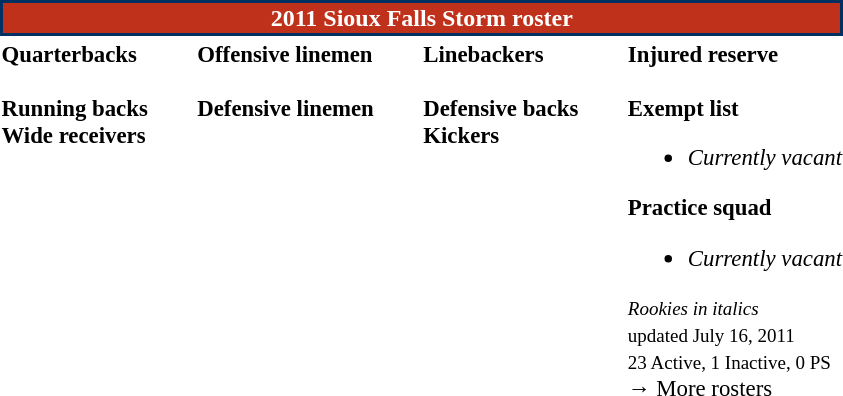<table class="toccolours" style="text-align: left;">
<tr>
<th colspan="7" style="background:#BF311B; border:2px solid #003162; color:white; text-align:center;"><strong>2011 Sioux Falls Storm roster</strong></th>
</tr>
<tr>
<td style="font-size: 95%;" valign="top"><strong>Quarterbacks</strong><br><br><strong>Running backs</strong>

<br><strong>Wide receivers</strong>


</td>
<td style="width: 25px;"></td>
<td style="font-size: 95%;" valign="top"><strong>Offensive linemen</strong><br>

<br><strong>Defensive linemen</strong>




</td>
<td style="width: 25px;"></td>
<td style="font-size: 95%;" valign="top"><strong>Linebackers</strong><br>
<br><strong>Defensive backs</strong>




<br><strong>Kickers</strong>
</td>
<td style="width: 25px;"></td>
<td style="font-size: 95%;" valign="top"><strong>Injured reserve</strong><br><br><strong>Exempt list</strong><ul><li><em>Currently vacant</em></li></ul><strong>Practice squad</strong><ul><li><em>Currently vacant</em></li></ul><small><em>Rookies in italics</em><br>  updated July 16, 2011</small><br>
<small>23 Active, 1 Inactive, 0 PS</small><br>→ More rosters</td>
</tr>
<tr>
</tr>
</table>
